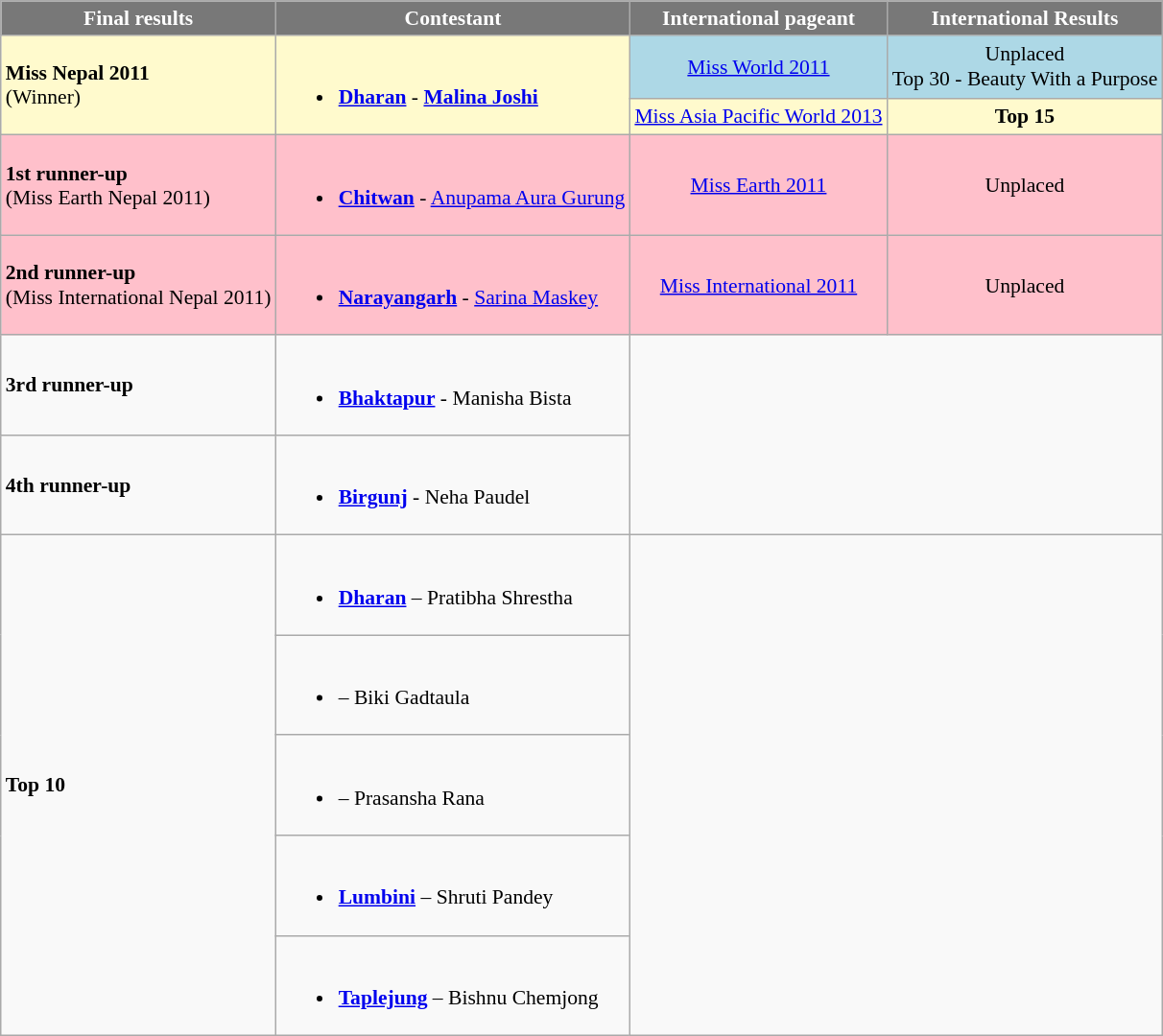<table class="wikitable sortable" style="font-size: 90%">
<tr>
<th style="background-color:#787878;color:#FFFFFF;">Final results</th>
<th style="background-color:#787878;color:#FFFFFF;">Contestant</th>
<th style="background-color:#787878;color:#FFFFFF;">International pageant</th>
<th style="background-color:#787878;color:#FFFFFF;">International Results</th>
</tr>
<tr>
<td rowspan="2"  style="background:#FFFACD;"><strong>Miss Nepal 2011</strong><br>(Winner)</td>
<td rowspan="2"  style="background:#FFFACD;"><br><ul><li><strong> <a href='#'>Dharan</a></strong> - <strong><a href='#'>Malina Joshi</a></strong></li></ul></td>
<td style="background:lightblue; text-align:center;"><a href='#'>Miss World 2011</a></td>
<td style="background:lightblue; text-align:center;">Unplaced <br> Top 30 - Beauty With a Purpose</td>
</tr>
<tr>
<td style="background:#FFFACD; text-align:center;"><a href='#'>Miss Asia Pacific World 2013</a></td>
<td style="background:#FFFACD; text-align:center;"><strong>Top 15</strong></td>
</tr>
<tr>
<td style="background:pink;"><strong>1st runner-up</strong><br>(Miss Earth Nepal 2011)</td>
<td style="background:pink;"><br><ul><li><strong> <a href='#'>Chitwan</a></strong> - <a href='#'>Anupama Aura Gurung</a></li></ul></td>
<td style="background:pink; text-align:center;"><a href='#'>Miss Earth 2011</a></td>
<td style="background:pink; text-align:center;">Unplaced</td>
</tr>
<tr>
<td style="background:pink;"><strong>2nd runner-up</strong><br>(Miss International Nepal 2011)</td>
<td style="background:pink;"><br><ul><li><strong> <a href='#'>Narayangarh</a></strong> - <a href='#'>Sarina Maskey</a></li></ul></td>
<td style="background:pink; text-align:center;"><a href='#'>Miss International 2011</a></td>
<td style="background:pink; text-align:center;">Unplaced</td>
</tr>
<tr>
<td><strong>3rd runner-up</strong></td>
<td><br><ul><li><strong> <a href='#'>Bhaktapur</a></strong> - Manisha Bista</li></ul></td>
</tr>
<tr>
<td><strong>4th runner-up</strong></td>
<td><br><ul><li><strong> <a href='#'>Birgunj</a></strong> - Neha Paudel</li></ul></td>
</tr>
<tr>
<td rowspan="5"><strong>Top 10</strong></td>
<td><br><ul><li><strong> <a href='#'>Dharan</a></strong> – Pratibha Shrestha</li></ul></td>
<td colspan="2" rowspan="5"></td>
</tr>
<tr>
<td><br><ul><li><strong></strong> – Biki Gadtaula</li></ul></td>
</tr>
<tr>
<td><br><ul><li><strong></strong> – Prasansha Rana</li></ul></td>
</tr>
<tr>
<td><br><ul><li><strong> <a href='#'>Lumbini</a></strong> – Shruti Pandey</li></ul></td>
</tr>
<tr>
<td><br><ul><li><strong> <a href='#'>Taplejung</a></strong> – Bishnu Chemjong</li></ul></td>
</tr>
</table>
